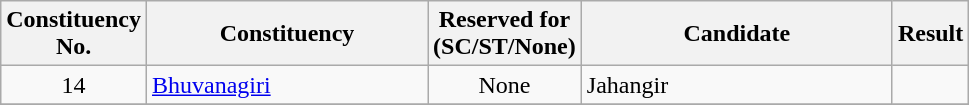<table class= "wikitable sortable">
<tr>
<th align="center">Constituency <br> No.</th>
<th style="width:180px;">Constituency</th>
<th align="center">Reserved for<br>(SC/ST/None)</th>
<th style="width:200px;">Candidate</th>
<th align="center">Result</th>
</tr>
<tr>
<td style="text-align:center;">14</td>
<td><a href='#'>Bhuvanagiri</a></td>
<td style="text-align:center;">None</td>
<td>Jahangir</td>
<td></td>
</tr>
<tr>
</tr>
</table>
